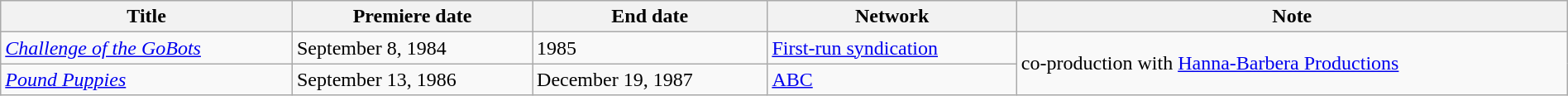<table class="wikitable sortable"  width=100%>
<tr>
<th>Title</th>
<th>Premiere date</th>
<th>End date</th>
<th>Network</th>
<th>Note</th>
</tr>
<tr>
<td><em><a href='#'>Challenge of the GoBots</a></em></td>
<td>September 8, 1984</td>
<td>1985</td>
<td><a href='#'>First-run syndication</a></td>
<td rowspan="2">co-production with <a href='#'>Hanna-Barbera Productions</a></td>
</tr>
<tr>
<td><em><a href='#'>Pound Puppies</a></em></td>
<td>September 13, 1986</td>
<td>December 19, 1987</td>
<td><a href='#'>ABC</a></td>
</tr>
</table>
